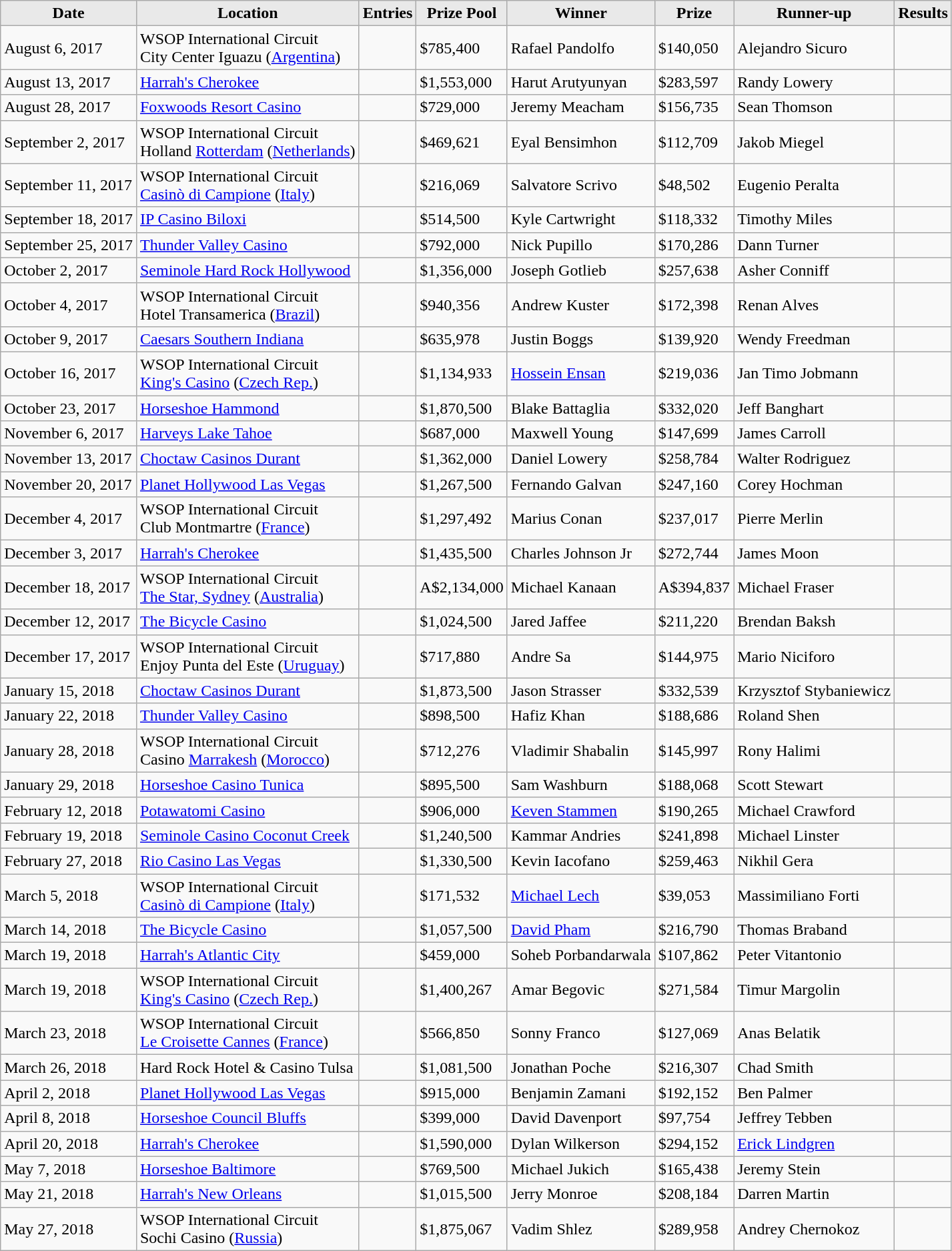<table class="wikitable">
<tr>
<th style="background: #E9E9E9;">Date</th>
<th style="background: #E9E9E9;">Location</th>
<th style="background: #E9E9E9;">Entries</th>
<th style="background: #E9E9E9;">Prize Pool</th>
<th style="background: #E9E9E9;">Winner</th>
<th style="background: #E9E9E9;">Prize</th>
<th style="background: #E9E9E9;">Runner-up</th>
<th style="background: #E9E9E9;">Results</th>
</tr>
<tr>
<td>August 6, 2017</td>
<td>WSOP International Circuit<br>City Center Iguazu (<a href='#'>Argentina</a>)</td>
<td></td>
<td>$785,400</td>
<td> Rafael Pandolfo</td>
<td>$140,050</td>
<td> Alejandro Sicuro</td>
<td></td>
</tr>
<tr>
<td>August 13, 2017</td>
<td><a href='#'>Harrah's Cherokee</a></td>
<td></td>
<td>$1,553,000</td>
<td> Harut Arutyunyan</td>
<td>$283,597</td>
<td> Randy Lowery</td>
<td></td>
</tr>
<tr>
<td>August 28, 2017</td>
<td><a href='#'>Foxwoods Resort Casino</a></td>
<td></td>
<td>$729,000</td>
<td> Jeremy Meacham</td>
<td>$156,735</td>
<td> Sean Thomson</td>
<td></td>
</tr>
<tr>
<td>September 2, 2017</td>
<td>WSOP International Circuit<br>Holland <a href='#'>Rotterdam</a> (<a href='#'>Netherlands</a>)</td>
<td></td>
<td>$469,621</td>
<td> Eyal Bensimhon</td>
<td>$112,709</td>
<td> Jakob Miegel</td>
<td></td>
</tr>
<tr>
<td>September 11, 2017</td>
<td>WSOP International Circuit<br><a href='#'>Casinò di Campione</a> (<a href='#'>Italy</a>)</td>
<td></td>
<td>$216,069</td>
<td> Salvatore Scrivo</td>
<td>$48,502</td>
<td> Eugenio Peralta</td>
<td></td>
</tr>
<tr>
<td>September 18, 2017</td>
<td><a href='#'>IP Casino Biloxi</a></td>
<td></td>
<td>$514,500</td>
<td> Kyle Cartwright</td>
<td>$118,332</td>
<td> Timothy Miles</td>
<td></td>
</tr>
<tr>
<td>September 25, 2017</td>
<td><a href='#'>Thunder Valley Casino</a></td>
<td></td>
<td>$792,000</td>
<td> Nick Pupillo</td>
<td>$170,286</td>
<td> Dann Turner</td>
<td></td>
</tr>
<tr>
<td>October 2, 2017</td>
<td><a href='#'>Seminole Hard Rock Hollywood</a></td>
<td></td>
<td>$1,356,000</td>
<td> Joseph Gotlieb</td>
<td>$257,638</td>
<td> Asher Conniff</td>
<td></td>
</tr>
<tr>
<td>October 4, 2017</td>
<td>WSOP International Circuit<br>Hotel Transamerica (<a href='#'>Brazil</a>)</td>
<td></td>
<td>$940,356</td>
<td> Andrew Kuster</td>
<td>$172,398</td>
<td> Renan Alves</td>
<td></td>
</tr>
<tr>
<td>October 9, 2017</td>
<td><a href='#'>Caesars Southern Indiana</a></td>
<td></td>
<td>$635,978</td>
<td> Justin Boggs</td>
<td>$139,920</td>
<td> Wendy Freedman</td>
<td></td>
</tr>
<tr>
<td>October 16, 2017</td>
<td>WSOP International Circuit<br><a href='#'>King's Casino</a> (<a href='#'>Czech Rep.</a>)</td>
<td></td>
<td>$1,134,933</td>
<td> <a href='#'>Hossein Ensan</a></td>
<td>$219,036</td>
<td> Jan Timo Jobmann</td>
<td></td>
</tr>
<tr>
<td>October 23, 2017</td>
<td><a href='#'>Horseshoe Hammond</a></td>
<td></td>
<td>$1,870,500</td>
<td> Blake Battaglia</td>
<td>$332,020</td>
<td> Jeff Banghart</td>
<td></td>
</tr>
<tr>
<td>November 6, 2017</td>
<td><a href='#'>Harveys Lake Tahoe</a></td>
<td></td>
<td>$687,000</td>
<td> Maxwell Young</td>
<td>$147,699</td>
<td> James Carroll</td>
<td></td>
</tr>
<tr>
<td>November 13, 2017</td>
<td><a href='#'>Choctaw Casinos Durant</a></td>
<td></td>
<td>$1,362,000</td>
<td> Daniel Lowery</td>
<td>$258,784</td>
<td> Walter Rodriguez</td>
<td></td>
</tr>
<tr>
<td>November 20, 2017</td>
<td><a href='#'>Planet Hollywood Las Vegas</a></td>
<td></td>
<td>$1,267,500</td>
<td> Fernando Galvan</td>
<td>$247,160</td>
<td> Corey Hochman</td>
<td></td>
</tr>
<tr>
<td>December 4, 2017</td>
<td>WSOP International Circuit<br>Club Montmartre (<a href='#'>France</a>)</td>
<td></td>
<td>$1,297,492</td>
<td> Marius Conan</td>
<td>$237,017</td>
<td> Pierre Merlin</td>
<td></td>
</tr>
<tr>
<td>December 3, 2017</td>
<td><a href='#'>Harrah's Cherokee</a></td>
<td></td>
<td>$1,435,500</td>
<td> Charles Johnson Jr</td>
<td>$272,744</td>
<td> James Moon</td>
<td></td>
</tr>
<tr>
<td>December 18, 2017</td>
<td>WSOP International Circuit<br><a href='#'>The Star, Sydney</a> (<a href='#'>Australia</a>)</td>
<td></td>
<td>A$2,134,000</td>
<td> Michael Kanaan</td>
<td>A$394,837</td>
<td> Michael Fraser</td>
<td></td>
</tr>
<tr>
<td>December 12, 2017</td>
<td><a href='#'>The Bicycle Casino</a></td>
<td></td>
<td>$1,024,500</td>
<td> Jared Jaffee</td>
<td>$211,220</td>
<td> Brendan Baksh</td>
<td></td>
</tr>
<tr>
<td>December 17, 2017</td>
<td>WSOP International Circuit<br>Enjoy Punta del Este (<a href='#'>Uruguay</a>)</td>
<td></td>
<td>$717,880</td>
<td> Andre Sa</td>
<td>$144,975</td>
<td> Mario Niciforo</td>
<td></td>
</tr>
<tr>
<td>January 15, 2018</td>
<td><a href='#'>Choctaw Casinos Durant</a></td>
<td></td>
<td>$1,873,500</td>
<td> Jason Strasser</td>
<td>$332,539</td>
<td> Krzysztof Stybaniewicz</td>
<td></td>
</tr>
<tr>
<td>January 22, 2018</td>
<td><a href='#'>Thunder Valley Casino</a></td>
<td></td>
<td>$898,500</td>
<td> Hafiz Khan</td>
<td>$188,686</td>
<td> Roland Shen</td>
<td></td>
</tr>
<tr>
<td>January 28, 2018</td>
<td>WSOP International Circuit<br>Casino <a href='#'>Marrakesh</a> (<a href='#'>Morocco</a>)</td>
<td></td>
<td>$712,276</td>
<td> Vladimir Shabalin</td>
<td>$145,997</td>
<td> Rony Halimi</td>
<td></td>
</tr>
<tr>
<td>January 29, 2018</td>
<td><a href='#'>Horseshoe Casino Tunica</a></td>
<td></td>
<td>$895,500</td>
<td> Sam Washburn</td>
<td>$188,068</td>
<td> Scott Stewart</td>
<td></td>
</tr>
<tr>
<td>February 12, 2018</td>
<td><a href='#'>Potawatomi Casino</a></td>
<td></td>
<td>$906,000</td>
<td> <a href='#'>Keven Stammen</a></td>
<td>$190,265</td>
<td> Michael Crawford</td>
<td></td>
</tr>
<tr>
<td>February 19, 2018</td>
<td><a href='#'>Seminole Casino Coconut Creek</a></td>
<td></td>
<td>$1,240,500</td>
<td> Kammar Andries</td>
<td>$241,898</td>
<td> Michael Linster</td>
<td></td>
</tr>
<tr>
<td>February 27, 2018</td>
<td><a href='#'>Rio Casino Las Vegas</a></td>
<td></td>
<td>$1,330,500</td>
<td> Kevin Iacofano</td>
<td>$259,463</td>
<td> Nikhil Gera</td>
<td></td>
</tr>
<tr>
<td>March 5, 2018</td>
<td>WSOP International Circuit<br><a href='#'>Casinò di Campione</a> (<a href='#'>Italy</a>)</td>
<td></td>
<td>$171,532</td>
<td> <a href='#'>Michael Lech</a></td>
<td>$39,053</td>
<td> Massimiliano Forti</td>
<td></td>
</tr>
<tr>
<td>March 14, 2018</td>
<td><a href='#'>The Bicycle Casino</a></td>
<td></td>
<td>$1,057,500</td>
<td> <a href='#'>David Pham</a></td>
<td>$216,790</td>
<td> Thomas Braband</td>
<td></td>
</tr>
<tr>
<td>March 19, 2018</td>
<td><a href='#'>Harrah's Atlantic City</a></td>
<td></td>
<td>$459,000</td>
<td> Soheb Porbandarwala</td>
<td>$107,862</td>
<td> Peter Vitantonio</td>
<td></td>
</tr>
<tr>
<td>March 19, 2018</td>
<td>WSOP International Circuit<br><a href='#'>King's Casino</a> (<a href='#'>Czech Rep.</a>)</td>
<td></td>
<td>$1,400,267</td>
<td> Amar Begovic</td>
<td>$271,584</td>
<td> Timur Margolin</td>
<td></td>
</tr>
<tr>
<td>March 23, 2018</td>
<td>WSOP International Circuit<br><a href='#'>Le Croisette Cannes</a> (<a href='#'>France</a>)</td>
<td></td>
<td>$566,850</td>
<td> Sonny Franco</td>
<td>$127,069</td>
<td> Anas Belatik</td>
<td></td>
</tr>
<tr>
<td>March 26, 2018</td>
<td>Hard Rock Hotel & Casino Tulsa</td>
<td></td>
<td>$1,081,500</td>
<td> Jonathan Poche</td>
<td>$216,307</td>
<td> Chad Smith</td>
<td></td>
</tr>
<tr>
<td>April 2, 2018</td>
<td><a href='#'>Planet Hollywood Las Vegas</a></td>
<td></td>
<td>$915,000</td>
<td> Benjamin Zamani</td>
<td>$192,152</td>
<td> Ben Palmer</td>
<td></td>
</tr>
<tr>
<td>April 8, 2018</td>
<td><a href='#'>Horseshoe Council Bluffs</a></td>
<td></td>
<td>$399,000</td>
<td> David Davenport</td>
<td>$97,754</td>
<td> Jeffrey Tebben</td>
<td></td>
</tr>
<tr>
<td>April 20, 2018</td>
<td><a href='#'>Harrah's Cherokee</a></td>
<td></td>
<td>$1,590,000</td>
<td> Dylan Wilkerson</td>
<td>$294,152</td>
<td> <a href='#'>Erick Lindgren</a></td>
<td></td>
</tr>
<tr>
<td>May 7, 2018</td>
<td><a href='#'>Horseshoe Baltimore</a></td>
<td></td>
<td>$769,500</td>
<td> Michael Jukich</td>
<td>$165,438</td>
<td> Jeremy Stein</td>
<td></td>
</tr>
<tr>
<td>May 21, 2018</td>
<td><a href='#'>Harrah's New Orleans</a></td>
<td></td>
<td>$1,015,500</td>
<td> Jerry Monroe</td>
<td>$208,184</td>
<td> Darren Martin</td>
<td></td>
</tr>
<tr>
<td>May 27, 2018</td>
<td>WSOP International Circuit<br>Sochi Casino (<a href='#'>Russia</a>)</td>
<td></td>
<td>$1,875,067</td>
<td> Vadim Shlez</td>
<td>$289,958</td>
<td> Andrey Chernokoz</td>
<td></td>
</tr>
</table>
